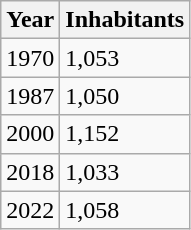<table class="wikitable sortable">
<tr>
<th>Year</th>
<th>Inhabitants</th>
</tr>
<tr>
<td>1970</td>
<td>1,053</td>
</tr>
<tr>
<td>1987</td>
<td>1,050</td>
</tr>
<tr>
<td>2000</td>
<td>1,152</td>
</tr>
<tr>
<td>2018</td>
<td>1,033</td>
</tr>
<tr>
<td>2022</td>
<td>1,058</td>
</tr>
</table>
